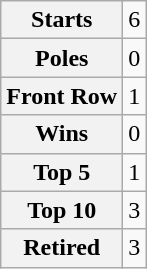<table class="wikitable" style="text-align:center">
<tr>
<th>Starts</th>
<td>6</td>
</tr>
<tr>
<th>Poles</th>
<td>0</td>
</tr>
<tr>
<th>Front Row</th>
<td>1</td>
</tr>
<tr>
<th>Wins</th>
<td>0</td>
</tr>
<tr>
<th>Top 5</th>
<td>1</td>
</tr>
<tr>
<th>Top 10</th>
<td>3</td>
</tr>
<tr>
<th>Retired</th>
<td>3</td>
</tr>
</table>
